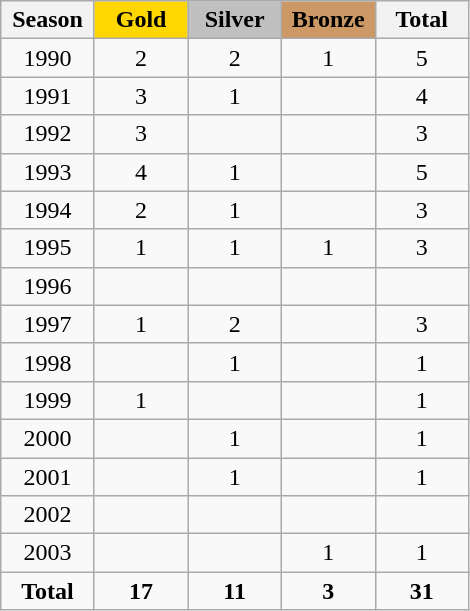<table class="wikitable" style="text-align:center;">
<tr>
<th width = "55">Season</th>
<th width = "55" style="background: gold;">Gold</th>
<th width = "55" style="background: silver;">Silver</th>
<th width = "55" style="background: #cc9966;">Bronze</th>
<th width = "55">Total</th>
</tr>
<tr>
<td>1990</td>
<td>2</td>
<td>2</td>
<td>1</td>
<td>5</td>
</tr>
<tr>
<td>1991</td>
<td>3</td>
<td>1</td>
<td></td>
<td>4</td>
</tr>
<tr>
<td>1992</td>
<td>3</td>
<td></td>
<td></td>
<td>3</td>
</tr>
<tr>
<td>1993</td>
<td>4</td>
<td>1</td>
<td></td>
<td>5</td>
</tr>
<tr>
<td>1994</td>
<td>2</td>
<td>1</td>
<td></td>
<td>3</td>
</tr>
<tr>
<td>1995</td>
<td>1</td>
<td>1</td>
<td>1</td>
<td>3</td>
</tr>
<tr>
<td>1996</td>
<td></td>
<td></td>
<td></td>
<td></td>
</tr>
<tr>
<td>1997</td>
<td>1</td>
<td>2</td>
<td></td>
<td>3</td>
</tr>
<tr>
<td>1998</td>
<td></td>
<td>1</td>
<td></td>
<td>1</td>
</tr>
<tr>
<td>1999</td>
<td>1</td>
<td></td>
<td></td>
<td>1</td>
</tr>
<tr>
<td>2000</td>
<td></td>
<td>1</td>
<td></td>
<td>1</td>
</tr>
<tr>
<td>2001</td>
<td></td>
<td>1</td>
<td></td>
<td>1</td>
</tr>
<tr>
<td>2002</td>
<td></td>
<td></td>
<td></td>
<td></td>
</tr>
<tr>
<td>2003</td>
<td></td>
<td></td>
<td>1</td>
<td>1</td>
</tr>
<tr>
<td><strong>Total</strong></td>
<td><strong>17</strong></td>
<td><strong>11</strong></td>
<td><strong>3</strong></td>
<td><strong>31</strong></td>
</tr>
</table>
